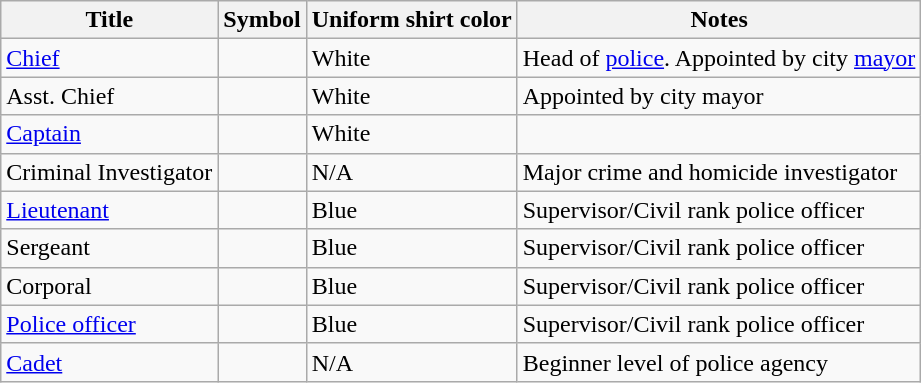<table class="wikitable">
<tr>
<th>Title</th>
<th>Symbol</th>
<th>Uniform shirt color</th>
<th>Notes</th>
</tr>
<tr>
<td><a href='#'>Chief</a></td>
<td></td>
<td>White</td>
<td>Head of <a href='#'>police</a>. Appointed by city <a href='#'>mayor</a></td>
</tr>
<tr>
<td>Asst. Chief</td>
<td></td>
<td>White</td>
<td>Appointed by city mayor</td>
</tr>
<tr>
<td><a href='#'>Captain</a></td>
<td></td>
<td>White</td>
<td></td>
</tr>
<tr>
<td>Criminal Investigator</td>
<td></td>
<td>N/A</td>
<td>Major crime and homicide investigator</td>
</tr>
<tr>
<td><a href='#'>Lieutenant</a></td>
<td></td>
<td>Blue</td>
<td>Supervisor/Civil rank police officer</td>
</tr>
<tr>
<td>Sergeant</td>
<td></td>
<td>Blue</td>
<td>Supervisor/Civil rank police officer</td>
</tr>
<tr>
<td>Corporal</td>
<td></td>
<td>Blue</td>
<td>Supervisor/Civil rank police officer</td>
</tr>
<tr>
<td><a href='#'>Police officer</a></td>
<td></td>
<td>Blue</td>
<td>Supervisor/Civil rank police officer</td>
</tr>
<tr>
<td><a href='#'>Cadet</a></td>
<td></td>
<td>N/A</td>
<td>Beginner level of police agency</td>
</tr>
</table>
